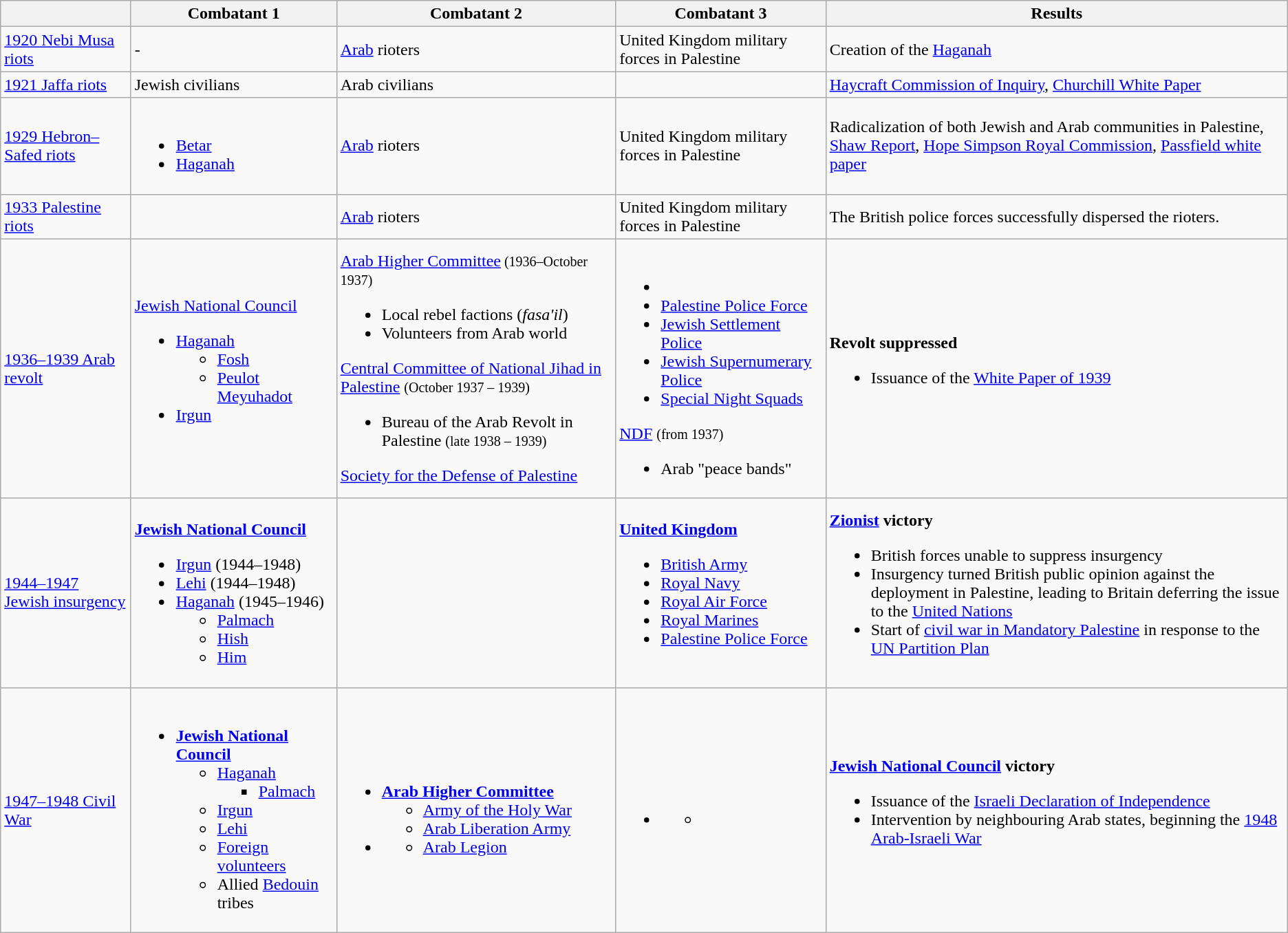<table class="wikitable sortable" style="font-size: 100%;">
<tr>
<th></th>
<th>Combatant 1</th>
<th>Combatant 2</th>
<th>Combatant 3</th>
<th>Results</th>
</tr>
<tr>
<td><a href='#'>1920 Nebi Musa riots</a></td>
<td>-</td>
<td><a href='#'>Arab</a> rioters</td>
<td> United Kingdom military forces in Palestine</td>
<td>Creation of the <a href='#'>Haganah</a></td>
</tr>
<tr>
<td><a href='#'>1921 Jaffa riots</a></td>
<td>Jewish civilians</td>
<td>Arab civilians</td>
<td></td>
<td><a href='#'>Haycraft Commission of Inquiry</a>, <a href='#'>Churchill White Paper</a></td>
</tr>
<tr>
<td><a href='#'>1929 Hebron–Safed riots</a></td>
<td><br><ul><li> <a href='#'>Betar</a></li><li> <a href='#'>Haganah</a></li></ul></td>
<td><a href='#'>Arab</a> rioters</td>
<td> United Kingdom military forces in Palestine</td>
<td>Radicalization of both Jewish and Arab communities in Palestine, <a href='#'>Shaw Report</a>, <a href='#'>Hope Simpson Royal Commission</a>, <a href='#'>Passfield white paper</a></td>
</tr>
<tr>
<td><a href='#'>1933 Palestine riots</a></td>
<td></td>
<td><a href='#'>Arab</a> rioters</td>
<td> United Kingdom military forces in Palestine</td>
<td>The British police forces successfully dispersed the rioters.</td>
</tr>
<tr>
<td><a href='#'>1936–1939 Arab revolt</a></td>
<td><a href='#'>Jewish National Council</a><br><ul><li> <a href='#'>Haganah</a><ul><li><a href='#'>Fosh</a></li><li><a href='#'>Peulot Meyuhadot</a></li></ul></li><li> <a href='#'>Irgun</a></li></ul></td>
<td> <a href='#'>Arab Higher Committee</a><small> (1936–October 1937)</small><br><ul><li>Local rebel factions (<em>fasa'il</em>)</li><li>Volunteers from Arab world</li></ul><a href='#'>Central Committee of National Jihad in Palestine</a> <small>(October 1937 – 1939)</small><ul><li>Bureau of the Arab Revolt in Palestine <small>(late 1938 – 1939)</small></li></ul> <a href='#'>Society for the Defense of Palestine</a></td>
<td><br><ul><li></li><li><a href='#'>Palestine Police Force</a></li><li><a href='#'>Jewish Settlement Police</a></li><li><a href='#'>Jewish Supernumerary Police</a></li><li><a href='#'>Special Night Squads</a></li></ul><a href='#'>NDF</a> <small>(from 1937)</small><ul><li>Arab "peace bands"</li></ul></td>
<td><strong>Revolt suppressed</strong><br><ul><li>Issuance of the <a href='#'>White Paper of 1939</a></li></ul></td>
</tr>
<tr>
<td><a href='#'>1944–1947 Jewish insurgency</a></td>
<td><br> <strong><a href='#'>Jewish National Council</a></strong><ul><li><a href='#'>Irgun</a> (1944–1948)</li><li><a href='#'>Lehi</a> (1944–1948)</li><li><a href='#'>Haganah</a> (1945–1946)<ul><li><a href='#'>Palmach</a></li><li><a href='#'>Hish</a></li><li><a href='#'>Him</a></li></ul></li></ul></td>
<td></td>
<td> <strong><a href='#'>United Kingdom</a></strong><br><ul><li><a href='#'>British Army</a></li><li><a href='#'>Royal Navy</a></li><li><a href='#'>Royal Air Force</a></li><li><a href='#'>Royal Marines</a></li><li><a href='#'>Palestine Police Force</a></li></ul></td>
<td><strong><a href='#'>Zionist</a> victory</strong><br><ul><li>British forces unable to suppress insurgency</li><li>Insurgency turned British public opinion against the deployment in Palestine, leading to Britain deferring the issue to the <a href='#'>United Nations</a></li><li>Start of <a href='#'>civil war in Mandatory Palestine</a> in response to the <a href='#'>UN Partition Plan</a></li></ul></td>
</tr>
<tr>
<td><a href='#'>1947–1948 Civil War</a></td>
<td><br><ul><li> <strong><a href='#'>Jewish National Council</a></strong><ul><li> <a href='#'>Haganah</a><ul><li><a href='#'>Palmach</a></li></ul></li><li> <a href='#'>Irgun</a></li><li> <a href='#'>Lehi</a></li><li><a href='#'>Foreign volunteers</a></li><li>Allied <a href='#'>Bedouin</a> tribes</li></ul></li></ul></td>
<td><br><ul><li> <strong><a href='#'>Arab Higher Committee</a></strong><ul><li> <a href='#'>Army of the Holy War</a></li><li> <a href='#'>Arab Liberation Army</a></li></ul></li><li><ul><li> <a href='#'>Arab Legion</a></li></ul></li></ul></td>
<td><br><ul><li><strong></strong><ul><li></li></ul></li></ul></td>
<td><strong><a href='#'>Jewish National Council</a> victory</strong><br><ul><li>Issuance of the <a href='#'>Israeli Declaration of Independence</a></li><li>Intervention by neighbouring Arab states, beginning the <a href='#'>1948 Arab-Israeli War</a></li></ul></td>
</tr>
</table>
